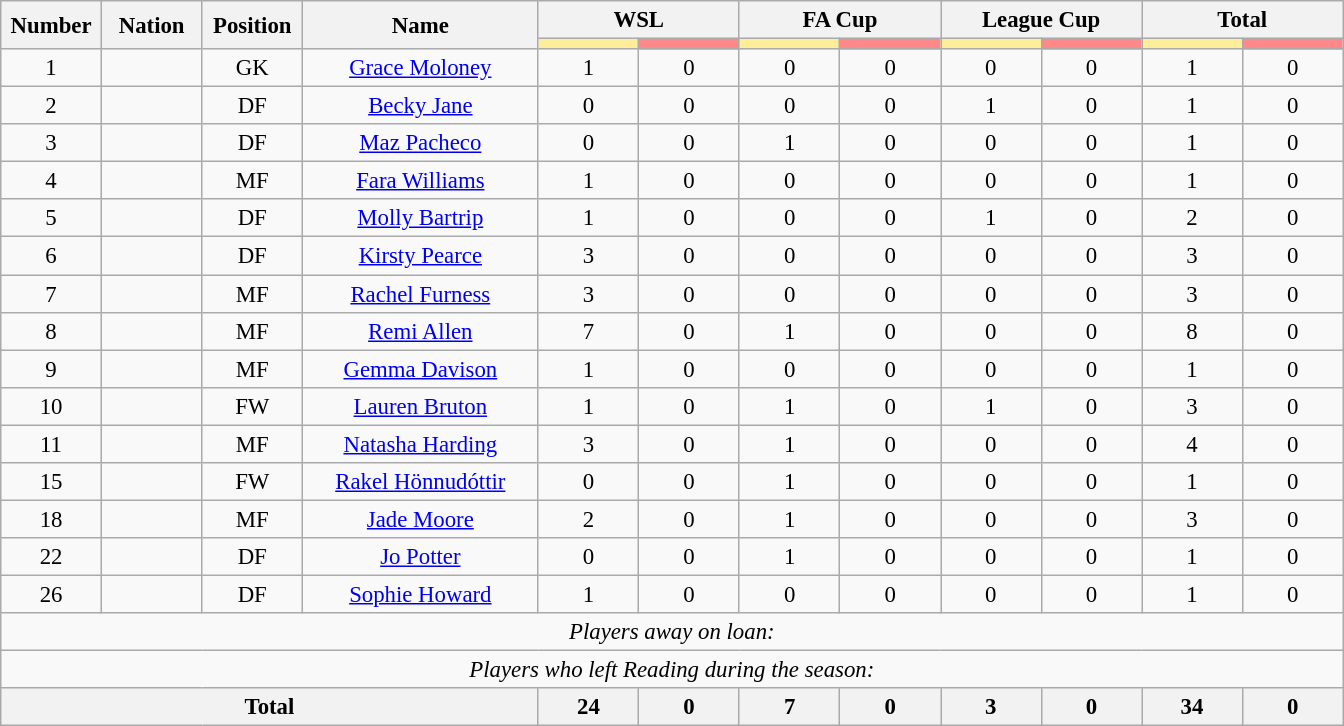<table class="wikitable" style="font-size: 95%; text-align: center;">
<tr>
<th rowspan=2 width=60>Number</th>
<th rowspan=2 width=60>Nation</th>
<th rowspan=2 width=60>Position</th>
<th rowspan=2 width=150>Name</th>
<th colspan=2>WSL</th>
<th colspan=2>FA Cup</th>
<th colspan=2>League Cup</th>
<th colspan=2>Total</th>
</tr>
<tr>
<th style="width:60px; background:#fe9;"></th>
<th style="width:60px; background:#ff8888;"></th>
<th style="width:60px; background:#fe9;"></th>
<th style="width:60px; background:#ff8888;"></th>
<th style="width:60px; background:#fe9;"></th>
<th style="width:60px; background:#ff8888;"></th>
<th style="width:60px; background:#fe9;"></th>
<th style="width:60px; background:#ff8888;"></th>
</tr>
<tr>
<td>1</td>
<td></td>
<td>GK</td>
<td><a href='#'>Grace Moloney</a></td>
<td>1</td>
<td>0</td>
<td>0</td>
<td>0</td>
<td>0</td>
<td>0</td>
<td>1</td>
<td>0</td>
</tr>
<tr>
<td>2</td>
<td></td>
<td>DF</td>
<td><a href='#'>Becky Jane</a></td>
<td>0</td>
<td>0</td>
<td>0</td>
<td>0</td>
<td>1</td>
<td>0</td>
<td>1</td>
<td>0</td>
</tr>
<tr>
<td>3</td>
<td></td>
<td>DF</td>
<td><a href='#'>Maz Pacheco</a></td>
<td>0</td>
<td>0</td>
<td>1</td>
<td>0</td>
<td>0</td>
<td>0</td>
<td>1</td>
<td>0</td>
</tr>
<tr>
<td>4</td>
<td></td>
<td>MF</td>
<td><a href='#'>Fara Williams</a></td>
<td>1</td>
<td>0</td>
<td>0</td>
<td>0</td>
<td>0</td>
<td>0</td>
<td>1</td>
<td>0</td>
</tr>
<tr>
<td>5</td>
<td></td>
<td>DF</td>
<td><a href='#'>Molly Bartrip</a></td>
<td>1</td>
<td>0</td>
<td>0</td>
<td>0</td>
<td>1</td>
<td>0</td>
<td>2</td>
<td>0</td>
</tr>
<tr>
<td>6</td>
<td></td>
<td>DF</td>
<td><a href='#'>Kirsty Pearce</a></td>
<td>3</td>
<td>0</td>
<td>0</td>
<td>0</td>
<td>0</td>
<td>0</td>
<td>3</td>
<td>0</td>
</tr>
<tr>
<td>7</td>
<td></td>
<td>MF</td>
<td><a href='#'>Rachel Furness</a></td>
<td>3</td>
<td>0</td>
<td>0</td>
<td>0</td>
<td>0</td>
<td>0</td>
<td>3</td>
<td>0</td>
</tr>
<tr>
<td>8</td>
<td></td>
<td>MF</td>
<td><a href='#'>Remi Allen</a></td>
<td>7</td>
<td>0</td>
<td>1</td>
<td>0</td>
<td>0</td>
<td>0</td>
<td>8</td>
<td>0</td>
</tr>
<tr>
<td>9</td>
<td></td>
<td>MF</td>
<td><a href='#'>Gemma Davison</a></td>
<td>1</td>
<td>0</td>
<td>0</td>
<td>0</td>
<td>0</td>
<td>0</td>
<td>1</td>
<td>0</td>
</tr>
<tr>
<td>10</td>
<td></td>
<td>FW</td>
<td><a href='#'>Lauren Bruton</a></td>
<td>1</td>
<td>0</td>
<td>1</td>
<td>0</td>
<td>1</td>
<td>0</td>
<td>3</td>
<td>0</td>
</tr>
<tr>
<td>11</td>
<td></td>
<td>MF</td>
<td><a href='#'>Natasha Harding</a></td>
<td>3</td>
<td>0</td>
<td>1</td>
<td>0</td>
<td>0</td>
<td>0</td>
<td>4</td>
<td>0</td>
</tr>
<tr>
<td>15</td>
<td></td>
<td>FW</td>
<td><a href='#'>Rakel Hönnudóttir</a></td>
<td>0</td>
<td>0</td>
<td>1</td>
<td>0</td>
<td>0</td>
<td>0</td>
<td>1</td>
<td>0</td>
</tr>
<tr>
<td>18</td>
<td></td>
<td>MF</td>
<td><a href='#'>Jade Moore</a></td>
<td>2</td>
<td>0</td>
<td>1</td>
<td>0</td>
<td>0</td>
<td>0</td>
<td>3</td>
<td>0</td>
</tr>
<tr>
<td>22</td>
<td></td>
<td>DF</td>
<td><a href='#'>Jo Potter</a></td>
<td>0</td>
<td>0</td>
<td>1</td>
<td>0</td>
<td>0</td>
<td>0</td>
<td>1</td>
<td>0</td>
</tr>
<tr>
<td>26</td>
<td></td>
<td>DF</td>
<td><a href='#'>Sophie Howard</a></td>
<td>1</td>
<td>0</td>
<td>0</td>
<td>0</td>
<td>0</td>
<td>0</td>
<td>1</td>
<td>0</td>
</tr>
<tr>
<td colspan="13"><em>Players away on loan:</em></td>
</tr>
<tr>
<td colspan="13"><em>Players who left Reading during the season:</em></td>
</tr>
<tr>
<th colspan=4>Total</th>
<th>24</th>
<th>0</th>
<th>7</th>
<th>0</th>
<th>3</th>
<th>0</th>
<th>34</th>
<th>0</th>
</tr>
</table>
